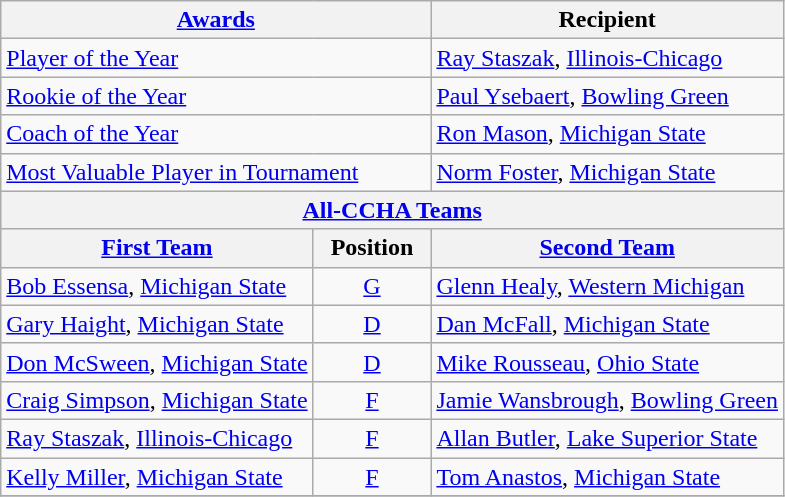<table class="wikitable">
<tr>
<th colspan=2><a href='#'>Awards</a></th>
<th>Recipient</th>
</tr>
<tr>
<td colspan=2><a href='#'>Player of the Year</a></td>
<td><a href='#'>Ray Staszak</a>, <a href='#'>Illinois-Chicago</a></td>
</tr>
<tr>
<td colspan=2><a href='#'>Rookie of the Year</a></td>
<td><a href='#'>Paul Ysebaert</a>, <a href='#'>Bowling Green</a></td>
</tr>
<tr>
<td colspan=2><a href='#'>Coach of the Year</a></td>
<td><a href='#'>Ron Mason</a>, <a href='#'>Michigan State</a></td>
</tr>
<tr>
<td colspan=2><a href='#'>Most Valuable Player in Tournament</a></td>
<td><a href='#'>Norm Foster</a>, <a href='#'>Michigan State</a></td>
</tr>
<tr>
<th colspan=3><a href='#'>All-CCHA Teams</a></th>
</tr>
<tr>
<th><a href='#'>First Team</a></th>
<th>  Position  </th>
<th><a href='#'>Second Team</a></th>
</tr>
<tr>
<td><a href='#'>Bob Essensa</a>, <a href='#'>Michigan State</a></td>
<td align=center><a href='#'>G</a></td>
<td><a href='#'>Glenn Healy</a>, <a href='#'>Western Michigan</a></td>
</tr>
<tr>
<td><a href='#'>Gary Haight</a>, <a href='#'>Michigan State</a></td>
<td align=center><a href='#'>D</a></td>
<td><a href='#'>Dan McFall</a>, <a href='#'>Michigan State</a></td>
</tr>
<tr>
<td><a href='#'>Don McSween</a>, <a href='#'>Michigan State</a></td>
<td align=center><a href='#'>D</a></td>
<td><a href='#'>Mike Rousseau</a>, <a href='#'>Ohio State</a></td>
</tr>
<tr>
<td><a href='#'>Craig Simpson</a>, <a href='#'>Michigan State</a></td>
<td align=center><a href='#'>F</a></td>
<td><a href='#'>Jamie Wansbrough</a>, <a href='#'>Bowling Green</a></td>
</tr>
<tr>
<td><a href='#'>Ray Staszak</a>, <a href='#'>Illinois-Chicago</a></td>
<td align=center><a href='#'>F</a></td>
<td><a href='#'>Allan Butler</a>, <a href='#'>Lake Superior State</a></td>
</tr>
<tr>
<td><a href='#'>Kelly Miller</a>, <a href='#'>Michigan State</a></td>
<td align=center><a href='#'>F</a></td>
<td><a href='#'>Tom Anastos</a>, <a href='#'>Michigan State</a></td>
</tr>
<tr>
</tr>
</table>
